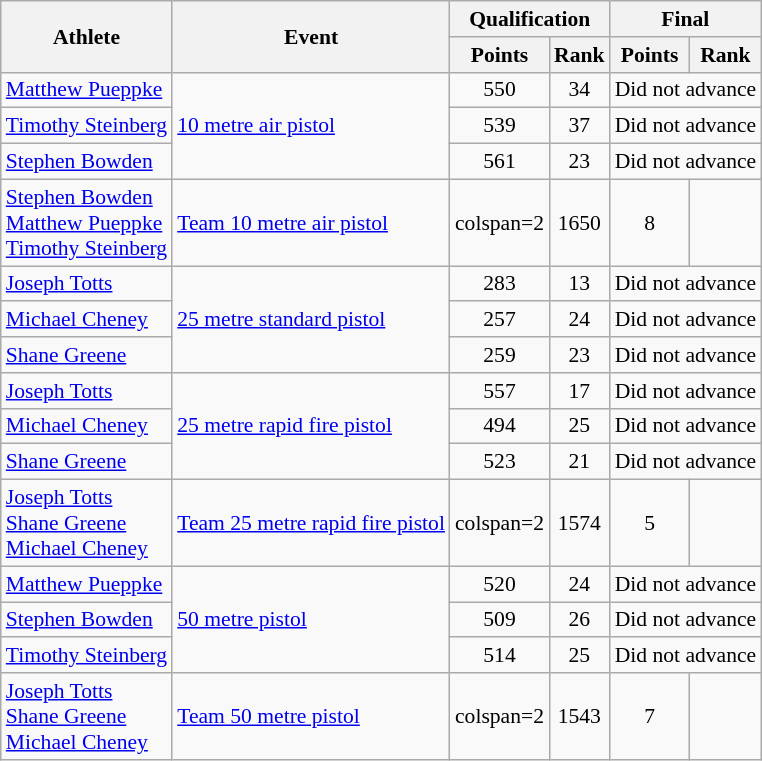<table class="wikitable" style="font-size:90%;">
<tr>
<th rowspan=2>Athlete</th>
<th rowspan=2>Event</th>
<th colspan=2>Qualification</th>
<th colspan=2>Final</th>
</tr>
<tr>
<th>Points</th>
<th>Rank</th>
<th>Points</th>
<th>Rank</th>
</tr>
<tr align=center>
<td align=left><a href='#'>Matthew Pueppke</a></td>
<td align=left rowspan=3><a href='#'>10 metre air pistol</a></td>
<td>550</td>
<td>34</td>
<td colspan=2 align=center>Did not advance</td>
</tr>
<tr align=center>
<td align=left><a href='#'>Timothy Steinberg</a></td>
<td>539</td>
<td>37</td>
<td colspan=2 align=center>Did not advance</td>
</tr>
<tr align=center>
<td align=left><a href='#'>Stephen Bowden</a></td>
<td>561</td>
<td>23</td>
<td colspan=2 align=center>Did not advance</td>
</tr>
<tr align=center>
<td align=left><a href='#'>Stephen Bowden</a> <br> <a href='#'>Matthew Pueppke</a> <br> <a href='#'>Timothy Steinberg</a></td>
<td align=left><a href='#'>Team 10 metre air pistol</a></td>
<td>colspan=2 </td>
<td>1650</td>
<td>8</td>
</tr>
<tr align=center>
<td align=left><a href='#'>Joseph Totts</a></td>
<td align=left rowspan=3><a href='#'>25 metre standard pistol</a></td>
<td>283</td>
<td>13</td>
<td colspan=2 align=center>Did not advance</td>
</tr>
<tr align=center>
<td align=left><a href='#'>Michael Cheney</a></td>
<td>257</td>
<td>24</td>
<td colspan=2 align=center>Did not advance</td>
</tr>
<tr align=center>
<td align=left><a href='#'>Shane Greene</a></td>
<td>259</td>
<td>23</td>
<td colspan=2 align=center>Did not advance</td>
</tr>
<tr align=center>
<td align=left><a href='#'>Joseph Totts</a></td>
<td align=left rowspan=3><a href='#'>25 metre rapid fire pistol</a></td>
<td>557</td>
<td>17</td>
<td colspan=2 align=center>Did not advance</td>
</tr>
<tr align=center>
<td align=left><a href='#'>Michael Cheney</a></td>
<td>494</td>
<td>25</td>
<td colspan=2 align=center>Did not advance</td>
</tr>
<tr align=center>
<td align=left><a href='#'>Shane Greene</a></td>
<td>523</td>
<td>21</td>
<td colspan=2 align=center>Did not advance</td>
</tr>
<tr align=center>
<td align=left><a href='#'>Joseph Totts</a> <br> <a href='#'>Shane Greene</a> <br> <a href='#'>Michael Cheney</a></td>
<td align=left><a href='#'>Team 25 metre rapid fire pistol</a></td>
<td>colspan=2 </td>
<td>1574</td>
<td>5</td>
</tr>
<tr align=center>
<td align=left><a href='#'>Matthew Pueppke</a></td>
<td align=left rowspan=3><a href='#'>50 metre pistol</a></td>
<td>520</td>
<td>24</td>
<td colspan=2 align=center>Did not advance</td>
</tr>
<tr align=center>
<td align=left><a href='#'>Stephen Bowden</a></td>
<td>509</td>
<td>26</td>
<td colspan=2 align=center>Did not advance</td>
</tr>
<tr align=center>
<td align=left><a href='#'>Timothy Steinberg</a></td>
<td>514</td>
<td>25</td>
<td colspan=2 align=center>Did not advance</td>
</tr>
<tr align=center>
<td align=left><a href='#'>Joseph Totts</a> <br> <a href='#'>Shane Greene</a> <br> <a href='#'>Michael Cheney</a></td>
<td align=left><a href='#'>Team 50 metre pistol</a></td>
<td>colspan=2 </td>
<td>1543</td>
<td>7</td>
</tr>
</table>
